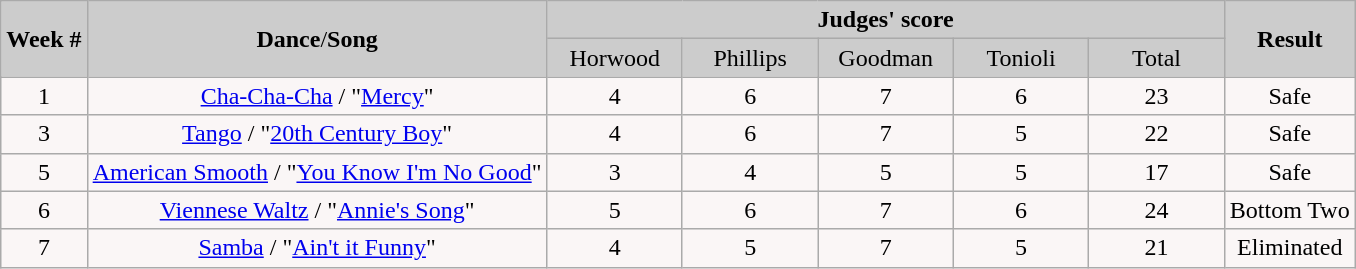<table class="wikitable" style="float:left;">
<tr style="text-align:Center; background:#ccc;">
<td rowspan="2"><strong>Week #</strong></td>
<td rowspan="2"><strong>Dance</strong>/<strong>Song</strong></td>
<td colspan="5"><strong>Judges' score</strong></td>
<td rowspan="2"><strong>Result</strong></td>
</tr>
<tr style="text-align:center; background:#ccc;">
<td style="width:10%; ">Horwood</td>
<td style="width:10%; ">Phillips</td>
<td style="width:10%; ">Goodman</td>
<td style="width:10%; ">Tonioli</td>
<td style="width:10%; ">Total</td>
</tr>
<tr>
<td style="text-align:center; background:#faf6f6;">1</td>
<td style="text-align:center; background:#faf6f6;"><a href='#'>Cha-Cha-Cha</a> / "<a href='#'>Mercy</a>"</td>
<td style="text-align:center; background:#faf6f6;">4</td>
<td style="text-align:center; background:#faf6f6;">6</td>
<td style="text-align:center; background:#faf6f6;">7</td>
<td style="text-align:center; background:#faf6f6;">6</td>
<td style="text-align:center; background:#faf6f6;">23</td>
<td style="text-align:center; background:#faf6f6;">Safe</td>
</tr>
<tr>
<td style="text-align:center; background:#faf6f6;">3</td>
<td style="text-align:center; background:#faf6f6;"><a href='#'>Tango</a> / "<a href='#'>20th Century Boy</a>"</td>
<td style="text-align:center; background:#faf6f6;">4</td>
<td style="text-align:center; background:#faf6f6;">6</td>
<td style="text-align:center; background:#faf6f6;">7</td>
<td style="text-align:center; background:#faf6f6;">5</td>
<td style="text-align:center; background:#faf6f6;">22</td>
<td style="text-align:center; background:#faf6f6;">Safe</td>
</tr>
<tr style="text-align:center; background:#faf6f6;">
<td>5</td>
<td><a href='#'>American Smooth</a> / "<a href='#'>You Know I'm No Good</a>"</td>
<td>3</td>
<td>4</td>
<td>5</td>
<td>5</td>
<td>17</td>
<td>Safe</td>
</tr>
<tr style="text-align:center; background:#faf6f6;">
<td>6</td>
<td><a href='#'>Viennese Waltz</a> / "<a href='#'>Annie's Song</a>"</td>
<td>5</td>
<td>6</td>
<td>7</td>
<td>6</td>
<td>24</td>
<td>Bottom Two</td>
</tr>
<tr style="text-align:center; background:#faf6f6;">
<td>7</td>
<td><a href='#'>Samba</a> / "<a href='#'>Ain't it Funny</a>"</td>
<td>4</td>
<td>5</td>
<td>7</td>
<td>5</td>
<td>21</td>
<td>Eliminated</td>
</tr>
</table>
